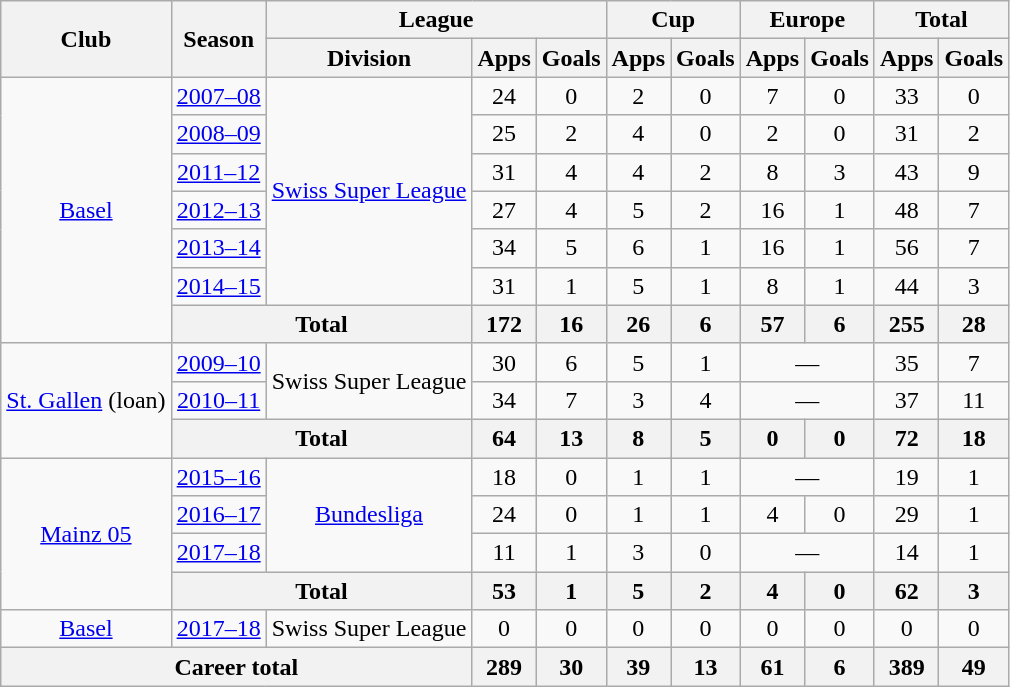<table class="wikitable" style="text-align: center">
<tr>
<th rowspan="2">Club</th>
<th rowspan="2">Season</th>
<th colspan="3">League</th>
<th colspan="2">Cup</th>
<th colspan="2">Europe</th>
<th colspan="2">Total</th>
</tr>
<tr>
<th>Division</th>
<th>Apps</th>
<th>Goals</th>
<th>Apps</th>
<th>Goals</th>
<th>Apps</th>
<th>Goals</th>
<th>Apps</th>
<th>Goals</th>
</tr>
<tr>
<td rowspan="7"><a href='#'>Basel</a></td>
<td><a href='#'>2007–08</a></td>
<td rowspan="6"><a href='#'>Swiss Super League</a></td>
<td>24</td>
<td>0</td>
<td>2</td>
<td>0</td>
<td>7</td>
<td>0</td>
<td>33</td>
<td>0</td>
</tr>
<tr>
<td><a href='#'>2008–09</a></td>
<td>25</td>
<td>2</td>
<td>4</td>
<td>0</td>
<td>2</td>
<td>0</td>
<td>31</td>
<td>2</td>
</tr>
<tr>
<td><a href='#'>2011–12</a></td>
<td>31</td>
<td>4</td>
<td>4</td>
<td>2</td>
<td>8</td>
<td>3</td>
<td>43</td>
<td>9</td>
</tr>
<tr>
<td><a href='#'>2012–13</a></td>
<td>27</td>
<td>4</td>
<td>5</td>
<td>2</td>
<td>16</td>
<td>1</td>
<td>48</td>
<td>7</td>
</tr>
<tr>
<td><a href='#'>2013–14</a></td>
<td>34</td>
<td>5</td>
<td>6</td>
<td>1</td>
<td>16</td>
<td>1</td>
<td>56</td>
<td>7</td>
</tr>
<tr>
<td><a href='#'>2014–15</a></td>
<td>31</td>
<td>1</td>
<td>5</td>
<td>1</td>
<td>8</td>
<td>1</td>
<td>44</td>
<td>3</td>
</tr>
<tr>
<th colspan="2">Total</th>
<th>172</th>
<th>16</th>
<th>26</th>
<th>6</th>
<th>57</th>
<th>6</th>
<th>255</th>
<th>28</th>
</tr>
<tr>
<td rowspan="3"><a href='#'>St. Gallen</a> (loan)</td>
<td><a href='#'>2009–10</a></td>
<td rowspan="2">Swiss Super League</td>
<td>30</td>
<td>6</td>
<td>5</td>
<td>1</td>
<td colspan="2">—</td>
<td>35</td>
<td>7</td>
</tr>
<tr>
<td><a href='#'>2010–11</a></td>
<td>34</td>
<td>7</td>
<td>3</td>
<td>4</td>
<td colspan="2">—</td>
<td>37</td>
<td>11</td>
</tr>
<tr>
<th colspan="2">Total</th>
<th>64</th>
<th>13</th>
<th>8</th>
<th>5</th>
<th>0</th>
<th>0</th>
<th>72</th>
<th>18</th>
</tr>
<tr>
<td rowspan="4"><a href='#'>Mainz 05</a></td>
<td><a href='#'>2015–16</a></td>
<td rowspan="3"><a href='#'>Bundesliga</a></td>
<td>18</td>
<td>0</td>
<td>1</td>
<td>1</td>
<td colspan="2">—</td>
<td>19</td>
<td>1</td>
</tr>
<tr>
<td><a href='#'>2016–17</a></td>
<td>24</td>
<td>0</td>
<td>1</td>
<td>1</td>
<td>4</td>
<td>0</td>
<td>29</td>
<td>1</td>
</tr>
<tr>
<td><a href='#'>2017–18</a></td>
<td>11</td>
<td>1</td>
<td>3</td>
<td>0</td>
<td colspan="2">—</td>
<td>14</td>
<td>1</td>
</tr>
<tr>
<th colspan="2">Total</th>
<th>53</th>
<th>1</th>
<th>5</th>
<th>2</th>
<th>4</th>
<th>0</th>
<th>62</th>
<th>3</th>
</tr>
<tr>
<td><a href='#'>Basel</a></td>
<td><a href='#'>2017–18</a></td>
<td>Swiss Super League</td>
<td>0</td>
<td>0</td>
<td>0</td>
<td>0</td>
<td>0</td>
<td>0</td>
<td>0</td>
<td>0</td>
</tr>
<tr>
<th colspan="3">Career total</th>
<th>289</th>
<th>30</th>
<th>39</th>
<th>13</th>
<th>61</th>
<th>6</th>
<th>389</th>
<th>49</th>
</tr>
</table>
